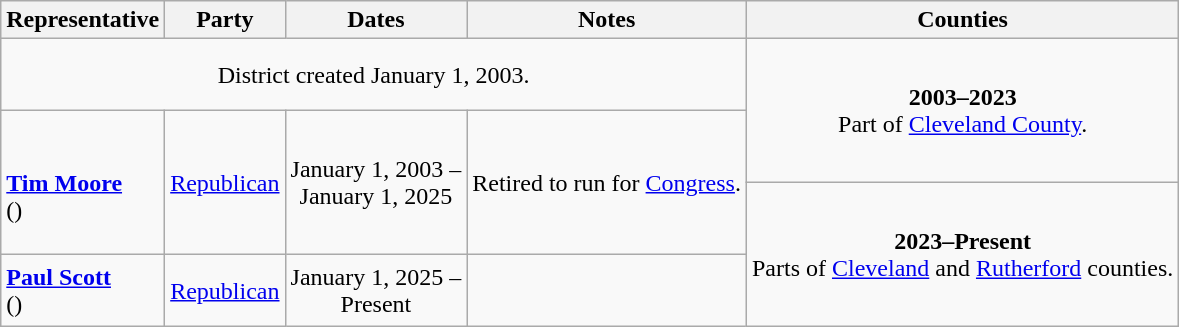<table class=wikitable style="text-align:center">
<tr>
<th>Representative</th>
<th>Party</th>
<th>Dates</th>
<th>Notes</th>
<th>Counties</th>
</tr>
<tr style="height:3em">
<td colspan=4>District created January 1, 2003.</td>
<td rowspan=2><strong>2003–2023</strong> <br> Part of <a href='#'>Cleveland County</a>.</td>
</tr>
<tr style="height:3em">
<td rowspan=2 align=left><br><strong><a href='#'>Tim Moore</a></strong><br>()</td>
<td rowspan=2 ><a href='#'>Republican</a></td>
<td rowspan=2 nowrap>January 1, 2003 – <br> January 1, 2025</td>
<td rowspan=2>Retired to run for <a href='#'>Congress</a>.</td>
</tr>
<tr style="height:3em">
<td rowspan=2><strong>2023–Present</strong> <br> Parts of <a href='#'>Cleveland</a> and <a href='#'>Rutherford</a> counties.</td>
</tr>
<tr style="height:3em">
<td align=left><strong><a href='#'>Paul Scott</a></strong><br>()</td>
<td><a href='#'>Republican</a></td>
<td nowrap>January 1, 2025 – <br> Present</td>
<td></td>
</tr>
</table>
